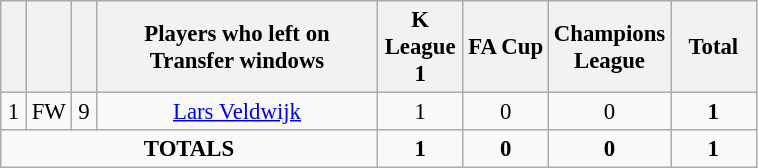<table class="wikitable sortable" style="font-size: 95%; text-align: center;">
<tr>
<th width=10></th>
<th width=10></th>
<th width=10></th>
<th width=180>Players who left on Transfer windows</th>
<th width=50>K League 1</th>
<th width=50>FA Cup</th>
<th width=50>Champions League</th>
<th width=50>Total</th>
</tr>
<tr>
<td colspan="center">1</td>
<td>FW</td>
<td>9</td>
<td> <a href='#'>Lars Veldwijk</a></td>
<td>1</td>
<td>0</td>
<td>0</td>
<td><strong>1</strong></td>
</tr>
<tr>
<td colspan=4><strong>TOTALS</strong></td>
<td><strong>1</strong></td>
<td><strong>0</strong></td>
<td><strong>0</strong></td>
<td><strong>1</strong></td>
</tr>
</table>
